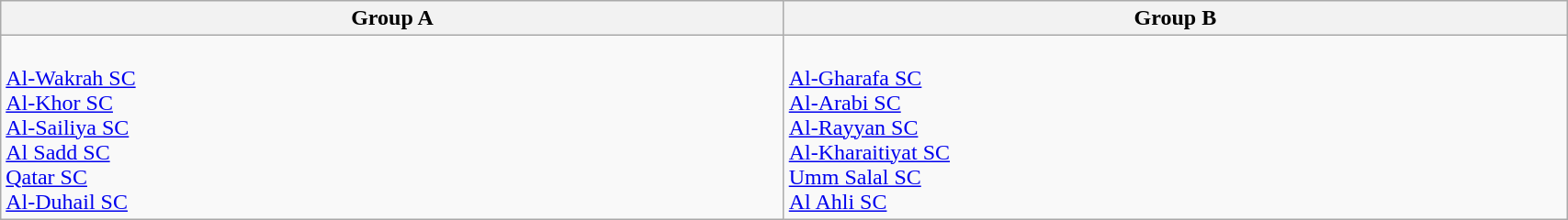<table class="wikitable" width=90%>
<tr>
<th width=20%>Group A</th>
<th width=20%>Group B</th>
</tr>
<tr>
<td><br><a href='#'>Al-Wakrah SC</a> <br>
<a href='#'>Al-Khor SC</a> <br>
<a href='#'>Al-Sailiya SC</a> <br>
<a href='#'>Al Sadd SC</a> <br>
<a href='#'>Qatar SC</a> <br>
<a href='#'>Al-Duhail SC</a> <br></td>
<td><br><a href='#'>Al-Gharafa SC</a> <br>
<a href='#'>Al-Arabi SC</a> <br>
<a href='#'>Al-Rayyan SC</a> <br>
<a href='#'>Al-Kharaitiyat SC</a> <br>
<a href='#'>Umm Salal SC</a> <br>
<a href='#'> Al Ahli SC</a></td>
</tr>
</table>
